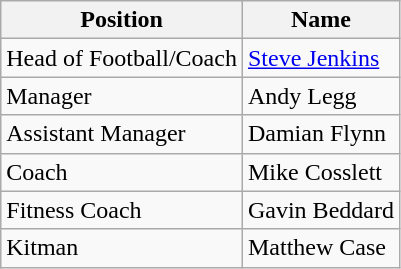<table class="wikitable">
<tr>
<th>Position</th>
<th>Name</th>
</tr>
<tr>
<td>Head of Football/Coach</td>
<td>  <a href='#'>Steve Jenkins</a></td>
</tr>
<tr>
<td>Manager</td>
<td> Andy Legg</td>
</tr>
<tr>
<td>Assistant Manager</td>
<td> Damian Flynn</td>
</tr>
<tr>
<td>Coach</td>
<td> Mike Cosslett</td>
</tr>
<tr>
<td>Fitness Coach</td>
<td> Gavin Beddard</td>
</tr>
<tr>
<td>Kitman</td>
<td> Matthew Case</td>
</tr>
</table>
